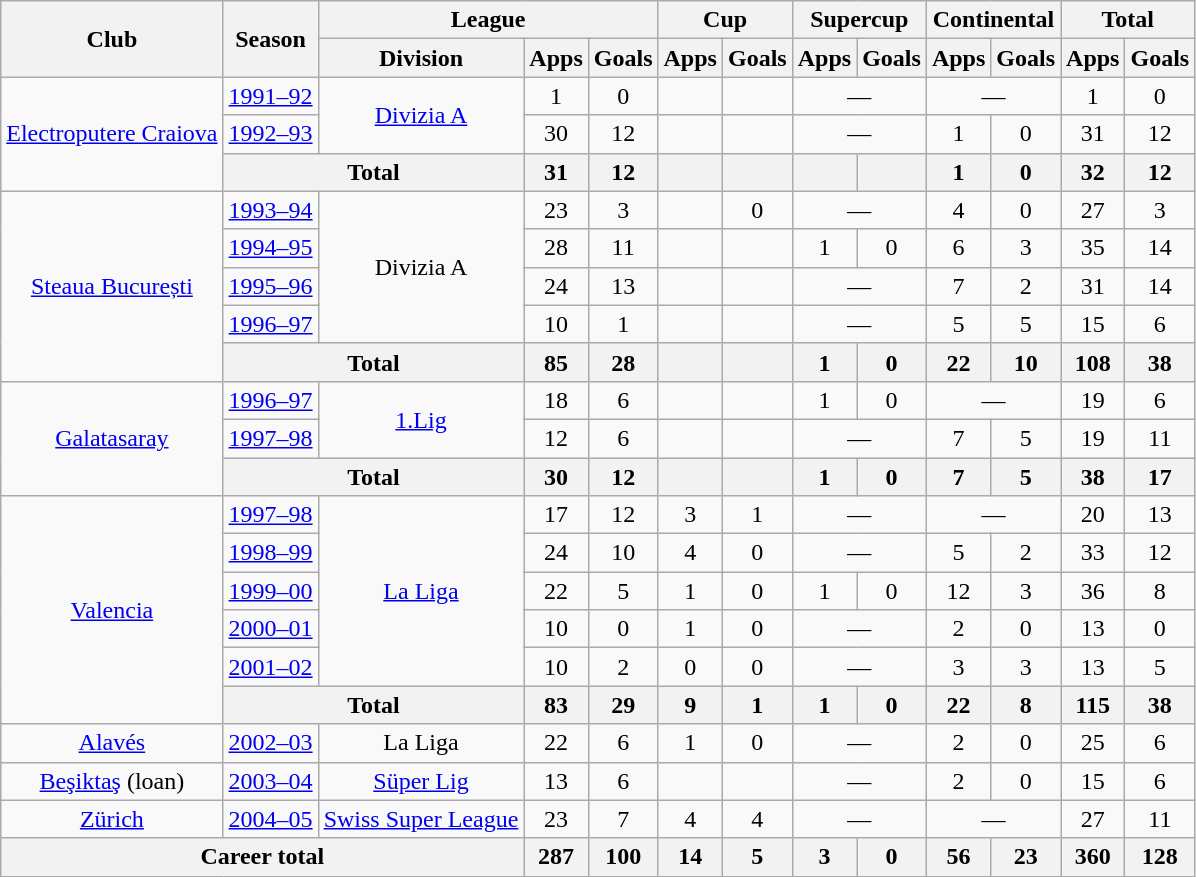<table class="wikitable" style="text-align:center">
<tr>
<th rowspan="2">Club</th>
<th rowspan="2">Season</th>
<th colspan="3">League</th>
<th colspan="2">Cup</th>
<th colspan="2">Supercup</th>
<th colspan="2">Continental</th>
<th colspan="2">Total</th>
</tr>
<tr>
<th>Division</th>
<th>Apps</th>
<th>Goals</th>
<th>Apps</th>
<th>Goals</th>
<th>Apps</th>
<th>Goals</th>
<th>Apps</th>
<th>Goals</th>
<th>Apps</th>
<th>Goals</th>
</tr>
<tr>
<td rowspan="3"><a href='#'>Electroputere Craiova</a></td>
<td><a href='#'>1991–92</a></td>
<td rowspan="2"><a href='#'>Divizia A</a></td>
<td>1</td>
<td>0</td>
<td></td>
<td></td>
<td colspan="2">—</td>
<td colspan="2">—</td>
<td>1</td>
<td>0</td>
</tr>
<tr>
<td><a href='#'>1992–93</a></td>
<td>30</td>
<td>12</td>
<td></td>
<td></td>
<td colspan="2">—</td>
<td>1</td>
<td>0</td>
<td>31</td>
<td>12</td>
</tr>
<tr>
<th colspan="2">Total</th>
<th>31</th>
<th>12</th>
<th></th>
<th></th>
<th></th>
<th></th>
<th>1</th>
<th>0</th>
<th>32</th>
<th>12</th>
</tr>
<tr>
<td rowspan="5"><a href='#'>Steaua București</a></td>
<td><a href='#'>1993–94</a></td>
<td rowspan="4">Divizia A</td>
<td>23</td>
<td>3</td>
<td></td>
<td>0</td>
<td colspan="2">—</td>
<td>4</td>
<td>0</td>
<td>27</td>
<td>3</td>
</tr>
<tr>
<td><a href='#'>1994–95</a></td>
<td>28</td>
<td>11</td>
<td></td>
<td></td>
<td>1</td>
<td>0</td>
<td>6</td>
<td>3</td>
<td>35</td>
<td>14</td>
</tr>
<tr>
<td><a href='#'>1995–96</a></td>
<td>24</td>
<td>13</td>
<td></td>
<td></td>
<td colspan="2">—</td>
<td>7</td>
<td>2</td>
<td>31</td>
<td>14</td>
</tr>
<tr>
<td><a href='#'>1996–97</a></td>
<td>10</td>
<td>1</td>
<td></td>
<td></td>
<td colspan="2">—</td>
<td>5</td>
<td>5</td>
<td>15</td>
<td>6</td>
</tr>
<tr>
<th colspan="2">Total</th>
<th>85</th>
<th>28</th>
<th></th>
<th></th>
<th>1</th>
<th>0</th>
<th>22</th>
<th>10</th>
<th>108</th>
<th>38</th>
</tr>
<tr>
<td rowspan="3"><a href='#'>Galatasaray</a></td>
<td><a href='#'>1996–97</a></td>
<td rowspan="2"><a href='#'>1.Lig</a></td>
<td>18</td>
<td>6</td>
<td></td>
<td></td>
<td>1</td>
<td>0</td>
<td colspan="2">—</td>
<td>19</td>
<td>6</td>
</tr>
<tr>
<td><a href='#'>1997–98</a></td>
<td>12</td>
<td>6</td>
<td></td>
<td></td>
<td colspan="2">—</td>
<td>7</td>
<td>5</td>
<td>19</td>
<td>11</td>
</tr>
<tr>
<th colspan="2">Total</th>
<th>30</th>
<th>12</th>
<th></th>
<th></th>
<th>1</th>
<th>0</th>
<th>7</th>
<th>5</th>
<th>38</th>
<th>17</th>
</tr>
<tr>
<td rowspan="6"><a href='#'>Valencia</a></td>
<td><a href='#'>1997–98</a></td>
<td rowspan="5"><a href='#'>La Liga</a></td>
<td>17</td>
<td>12</td>
<td>3</td>
<td>1</td>
<td colspan="2">—</td>
<td colspan="2">—</td>
<td>20</td>
<td>13</td>
</tr>
<tr>
<td><a href='#'>1998–99</a></td>
<td>24</td>
<td>10</td>
<td>4</td>
<td>0</td>
<td colspan="2">—</td>
<td>5</td>
<td>2</td>
<td>33</td>
<td>12</td>
</tr>
<tr>
<td><a href='#'>1999–00</a></td>
<td>22</td>
<td>5</td>
<td>1</td>
<td>0</td>
<td>1</td>
<td>0</td>
<td>12</td>
<td>3</td>
<td>36</td>
<td>8</td>
</tr>
<tr>
<td><a href='#'>2000–01</a></td>
<td>10</td>
<td>0</td>
<td>1</td>
<td>0</td>
<td colspan="2">—</td>
<td>2</td>
<td>0</td>
<td>13</td>
<td>0</td>
</tr>
<tr>
<td><a href='#'>2001–02</a></td>
<td>10</td>
<td>2</td>
<td>0</td>
<td>0</td>
<td colspan="2">—</td>
<td>3</td>
<td>3</td>
<td>13</td>
<td>5</td>
</tr>
<tr>
<th colspan="2">Total</th>
<th>83</th>
<th>29</th>
<th>9</th>
<th>1</th>
<th>1</th>
<th>0</th>
<th>22</th>
<th>8</th>
<th>115</th>
<th>38</th>
</tr>
<tr>
<td><a href='#'>Alavés</a></td>
<td><a href='#'>2002–03</a></td>
<td>La Liga</td>
<td>22</td>
<td>6</td>
<td>1</td>
<td>0</td>
<td colspan="2">—</td>
<td>2</td>
<td>0</td>
<td>25</td>
<td>6</td>
</tr>
<tr>
<td><a href='#'>Beşiktaş</a> (loan)</td>
<td><a href='#'>2003–04</a></td>
<td><a href='#'>Süper Lig</a></td>
<td>13</td>
<td>6</td>
<td></td>
<td></td>
<td colspan="2">—</td>
<td>2</td>
<td>0</td>
<td>15</td>
<td>6</td>
</tr>
<tr>
<td><a href='#'>Zürich</a></td>
<td><a href='#'>2004–05</a></td>
<td><a href='#'>Swiss Super League</a></td>
<td>23</td>
<td>7</td>
<td>4</td>
<td>4</td>
<td colspan="2">—</td>
<td colspan="2">—</td>
<td>27</td>
<td>11</td>
</tr>
<tr>
<th colspan="3">Career total</th>
<th>287</th>
<th>100</th>
<th>14</th>
<th>5</th>
<th>3</th>
<th>0</th>
<th>56</th>
<th>23</th>
<th>360</th>
<th>128</th>
</tr>
</table>
